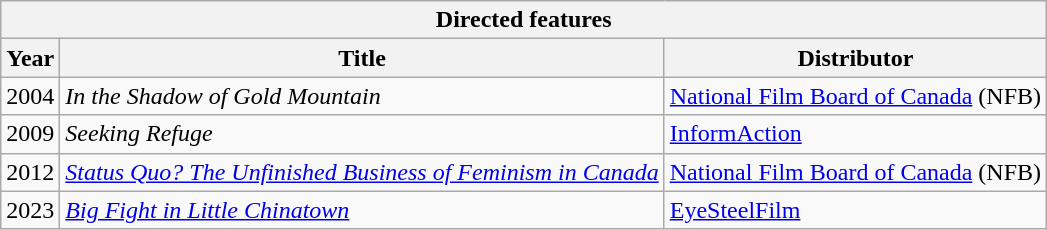<table class="wikitable">
<tr>
<th colspan="3">Directed features</th>
</tr>
<tr>
<th>Year</th>
<th>Title</th>
<th>Distributor</th>
</tr>
<tr>
<td>2004</td>
<td><em>In the Shadow of Gold Mountain</em></td>
<td><a href='#'>National Film Board of Canada</a> (NFB)</td>
</tr>
<tr>
<td>2009</td>
<td><em>Seeking Refuge</em></td>
<td><a href='#'>InformAction</a></td>
</tr>
<tr>
<td>2012</td>
<td><em><a href='#'>Status Quo? The Unfinished Business of Feminism in Canada</a></em></td>
<td><a href='#'>National Film Board of Canada</a> (NFB)</td>
</tr>
<tr>
<td>2023</td>
<td><em><a href='#'>Big Fight in Little Chinatown</a></em></td>
<td><a href='#'>EyeSteelFilm</a></td>
</tr>
</table>
